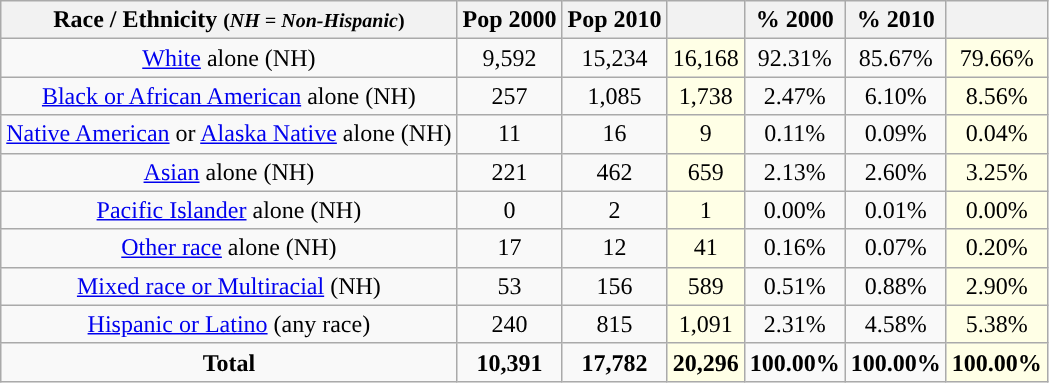<table class="wikitable" style="text-align:center;">
<tr>
<th>Race / Ethnicity <small>(<em>NH = Non-Hispanic</em>)</small></th>
<th>Pop 2000</th>
<th>Pop 2010</th>
<th></th>
<th>% 2000</th>
<th>% 2010</th>
<th></th>
</tr>
<tr>
<td><a href='#'>White</a> alone (NH)</td>
<td>9,592</td>
<td>15,234</td>
<td style='background: #ffffe6;'>16,168</td>
<td>92.31%</td>
<td>85.67%</td>
<td style='background: #ffffe6;'>79.66%</td>
</tr>
<tr>
<td><a href='#'>Black or African American</a> alone (NH)</td>
<td>257</td>
<td>1,085</td>
<td style='background: #ffffe6;'>1,738</td>
<td>2.47%</td>
<td>6.10%</td>
<td style='background: #ffffe6;'>8.56%</td>
</tr>
<tr>
<td><a href='#'>Native American</a> or <a href='#'>Alaska Native</a> alone (NH)</td>
<td>11</td>
<td>16</td>
<td style='background: #ffffe6;'>9</td>
<td>0.11%</td>
<td>0.09%</td>
<td style='background: #ffffe6;'>0.04%</td>
</tr>
<tr>
<td><a href='#'>Asian</a> alone (NH)</td>
<td>221</td>
<td>462</td>
<td style='background: #ffffe6;'>659</td>
<td>2.13%</td>
<td>2.60%</td>
<td style='background: #ffffe6;'>3.25%</td>
</tr>
<tr>
<td><a href='#'>Pacific Islander</a> alone (NH)</td>
<td>0</td>
<td>2</td>
<td style='background: #ffffe6;'>1</td>
<td>0.00%</td>
<td>0.01%</td>
<td style='background: #ffffe6;'>0.00%</td>
</tr>
<tr>
<td><a href='#'>Other race</a> alone (NH)</td>
<td>17</td>
<td>12</td>
<td style='background: #ffffe6;'>41</td>
<td>0.16%</td>
<td>0.07%</td>
<td style='background: #ffffe6;'>0.20%</td>
</tr>
<tr>
<td><a href='#'>Mixed race or Multiracial</a> (NH)</td>
<td>53</td>
<td>156</td>
<td style='background: #ffffe6;'>589</td>
<td>0.51%</td>
<td>0.88%</td>
<td style='background: #ffffe6;'>2.90%</td>
</tr>
<tr>
<td><a href='#'>Hispanic or Latino</a> (any race)</td>
<td>240</td>
<td>815</td>
<td style='background: #ffffe6;'>1,091</td>
<td>2.31%</td>
<td>4.58%</td>
<td style='background: #ffffe6;'>5.38%</td>
</tr>
<tr>
<td><strong>Total</strong></td>
<td><strong>10,391</strong></td>
<td><strong>17,782</strong></td>
<td style='background: #ffffe6;'><strong>20,296</strong></td>
<td><strong>100.00%</strong></td>
<td><strong>100.00%</strong></td>
<td style='background: #ffffe6;'><strong>100.00%</strong></td>
</tr>
</table>
